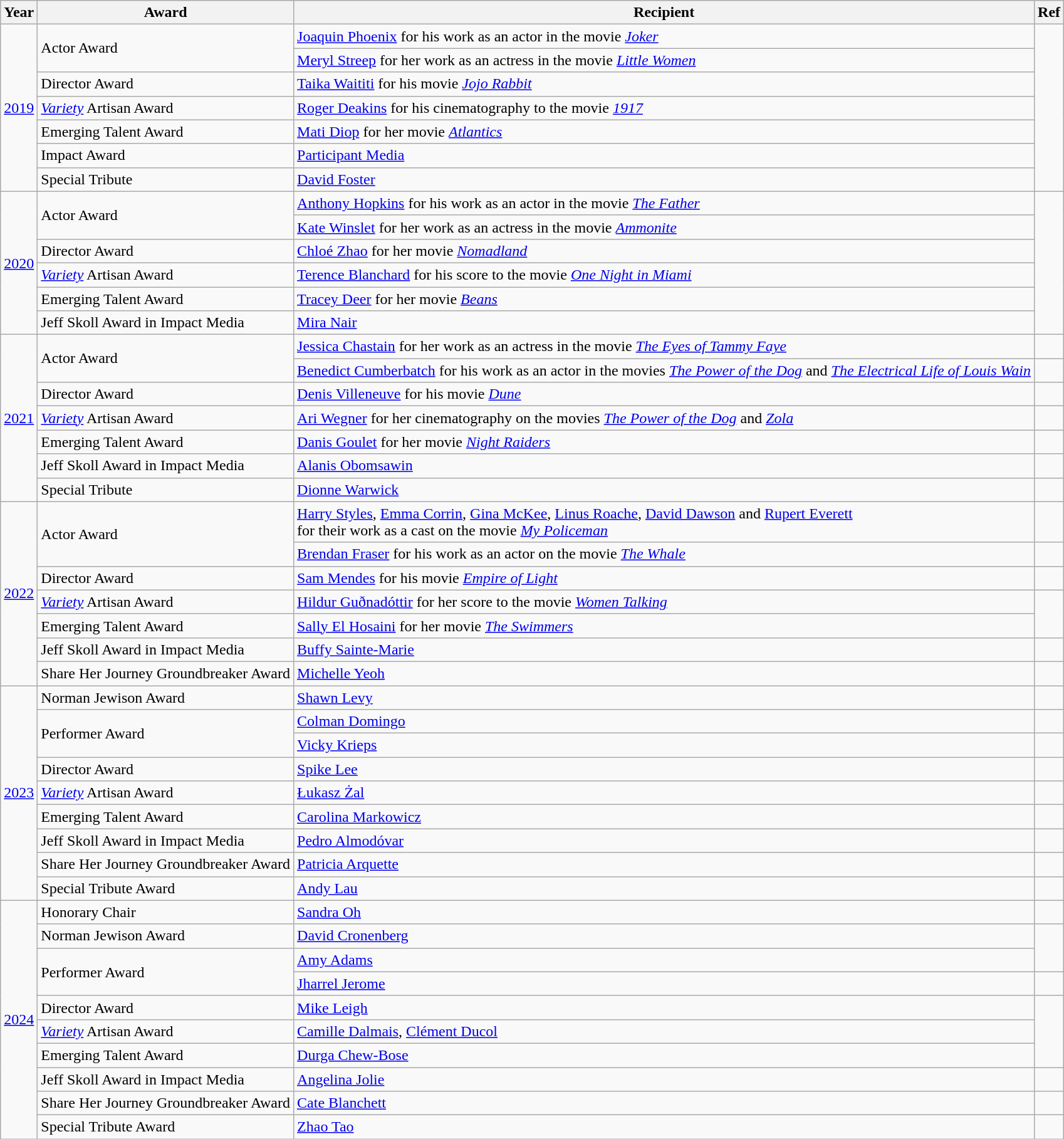<table class="wikitable">
<tr>
<th>Year</th>
<th>Award</th>
<th>Recipient</th>
<th>Ref</th>
</tr>
<tr>
<td rowspan=7><a href='#'>2019</a></td>
<td rowspan=2>Actor Award</td>
<td><a href='#'>Joaquin Phoenix</a> for his work as an actor in the movie <em><a href='#'>Joker</a></em></td>
<td rowspan=7></td>
</tr>
<tr>
<td><a href='#'>Meryl Streep</a> for her work as an actress in the movie <em><a href='#'>Little Women</a></em></td>
</tr>
<tr>
<td>Director Award</td>
<td><a href='#'>Taika Waititi</a> for his movie <em><a href='#'>Jojo Rabbit</a></em></td>
</tr>
<tr>
<td><em><a href='#'>Variety</a></em> Artisan Award</td>
<td><a href='#'>Roger Deakins</a> for his cinematography to the movie <em><a href='#'>1917</a></em></td>
</tr>
<tr>
<td>Emerging Talent Award</td>
<td><a href='#'>Mati Diop</a> for her movie <em><a href='#'>Atlantics</a></em></td>
</tr>
<tr>
<td>Impact Award</td>
<td><a href='#'>Participant Media</a></td>
</tr>
<tr>
<td>Special Tribute</td>
<td><a href='#'>David Foster</a></td>
</tr>
<tr>
<td rowspan=6><a href='#'>2020</a></td>
<td rowspan=2>Actor Award</td>
<td><a href='#'>Anthony Hopkins</a> for his work as an actor in the movie <em><a href='#'>The Father</a></em></td>
<td rowspan=6></td>
</tr>
<tr>
<td><a href='#'>Kate Winslet</a> for her work as an actress in the movie <a href='#'><em>Ammonite</em></a></td>
</tr>
<tr>
<td>Director Award</td>
<td><a href='#'>Chloé Zhao</a> for her movie <a href='#'><em>Nomadland</em></a></td>
</tr>
<tr>
<td><em><a href='#'>Variety</a></em> Artisan Award</td>
<td><a href='#'>Terence Blanchard</a> for his score to the movie <em><a href='#'>One Night in Miami</a></em></td>
</tr>
<tr>
<td>Emerging Talent Award</td>
<td><a href='#'>Tracey Deer</a> for her movie <a href='#'><em>Beans</em></a></td>
</tr>
<tr>
<td>Jeff Skoll Award in Impact Media</td>
<td><a href='#'>Mira Nair</a></td>
</tr>
<tr>
<td rowspan=7><a href='#'>2021</a></td>
<td rowspan=2>Actor Award</td>
<td><a href='#'>Jessica Chastain</a> for her work as an actress in the movie <em><a href='#'>The Eyes of Tammy Faye</a></em></td>
<td></td>
</tr>
<tr>
<td><a href='#'>Benedict Cumberbatch</a> for his work as an actor in the movies <em><a href='#'>The Power of the Dog</a></em> and <em><a href='#'>The Electrical Life of Louis Wain</a></em></td>
<td></td>
</tr>
<tr>
<td>Director Award</td>
<td><a href='#'>Denis Villeneuve</a> for his movie <a href='#'><em>Dune</em></a></td>
<td></td>
</tr>
<tr>
<td><em><a href='#'>Variety</a></em> Artisan Award</td>
<td><a href='#'>Ari Wegner</a> for her cinematography on the movies <em><a href='#'>The Power of the Dog</a></em> and <em><a href='#'>Zola</a></em></td>
<td></td>
</tr>
<tr>
<td>Emerging Talent Award</td>
<td><a href='#'>Danis Goulet</a> for her movie <em><a href='#'>Night Raiders</a></em></td>
<td></td>
</tr>
<tr>
<td>Jeff Skoll Award in Impact Media</td>
<td><a href='#'>Alanis Obomsawin</a></td>
<td></td>
</tr>
<tr>
<td>Special Tribute</td>
<td><a href='#'>Dionne Warwick</a></td>
<td></td>
</tr>
<tr>
<td rowspan=7><a href='#'>2022</a></td>
<td rowspan=2>Actor Award</td>
<td><a href='#'>Harry Styles</a>, <a href='#'>Emma Corrin</a>, <a href='#'>Gina McKee</a>, <a href='#'>Linus Roache</a>, <a href='#'>David Dawson</a> and <a href='#'>Rupert Everett</a><br>for their work as a cast on the movie <em><a href='#'>My Policeman</a></em></td>
<td></td>
</tr>
<tr>
<td><a href='#'>Brendan Fraser</a> for his work as an actor on the movie <em><a href='#'>The Whale</a></em></td>
<td></td>
</tr>
<tr>
<td>Director Award</td>
<td><a href='#'>Sam Mendes</a> for his movie <em><a href='#'>Empire of Light</a></em></td>
<td></td>
</tr>
<tr>
<td><em><a href='#'>Variety</a></em> Artisan Award</td>
<td><a href='#'>Hildur Guðnadóttir</a> for her score to the movie <em><a href='#'>Women Talking</a></em></td>
<td rowspan="2"></td>
</tr>
<tr>
<td>Emerging Talent Award</td>
<td><a href='#'>Sally El Hosaini</a> for her movie <em><a href='#'>The Swimmers</a></em></td>
</tr>
<tr>
<td>Jeff Skoll Award in Impact Media</td>
<td><a href='#'>Buffy Sainte-Marie</a></td>
<td></td>
</tr>
<tr>
<td>Share Her Journey Groundbreaker Award</td>
<td><a href='#'>Michelle Yeoh</a></td>
<td></td>
</tr>
<tr>
<td rowspan=9><a href='#'>2023</a></td>
<td>Norman Jewison Award</td>
<td><a href='#'>Shawn Levy</a></td>
<td></td>
</tr>
<tr>
<td rowspan=2>Performer Award</td>
<td><a href='#'>Colman Domingo</a></td>
<td></td>
</tr>
<tr>
<td><a href='#'>Vicky Krieps</a></td>
<td></td>
</tr>
<tr>
<td>Director Award</td>
<td><a href='#'>Spike Lee</a></td>
<td></td>
</tr>
<tr>
<td><em><a href='#'>Variety</a></em> Artisan Award</td>
<td><a href='#'>Łukasz Żal</a></td>
<td></td>
</tr>
<tr>
<td>Emerging Talent Award</td>
<td><a href='#'>Carolina Markowicz</a></td>
<td></td>
</tr>
<tr>
<td>Jeff Skoll Award in Impact Media</td>
<td><a href='#'>Pedro Almodóvar</a></td>
<td></td>
</tr>
<tr>
<td>Share Her Journey Groundbreaker Award</td>
<td><a href='#'>Patricia Arquette</a></td>
<td></td>
</tr>
<tr>
<td>Special Tribute Award</td>
<td><a href='#'>Andy Lau</a></td>
<td></td>
</tr>
<tr>
<td rowspan=10><a href='#'>2024</a></td>
<td>Honorary Chair</td>
<td><a href='#'>Sandra Oh</a></td>
<td></td>
</tr>
<tr>
<td>Norman Jewison Award</td>
<td><a href='#'>David Cronenberg</a></td>
<td rowspan=2></td>
</tr>
<tr>
<td rowspan=2>Performer Award</td>
<td><a href='#'>Amy Adams</a></td>
</tr>
<tr>
<td><a href='#'>Jharrel Jerome</a></td>
<td></td>
</tr>
<tr>
<td>Director Award</td>
<td><a href='#'>Mike Leigh</a></td>
<td rowspan=3></td>
</tr>
<tr>
<td><em><a href='#'>Variety</a></em> Artisan Award</td>
<td><a href='#'>Camille Dalmais</a>, <a href='#'>Clément Ducol</a></td>
</tr>
<tr>
<td>Emerging Talent Award</td>
<td><a href='#'>Durga Chew-Bose</a></td>
</tr>
<tr>
<td>Jeff Skoll Award in Impact Media</td>
<td><a href='#'>Angelina Jolie</a></td>
<td></td>
</tr>
<tr>
<td>Share Her Journey Groundbreaker Award</td>
<td><a href='#'>Cate Blanchett</a></td>
<td></td>
</tr>
<tr>
<td>Special Tribute Award</td>
<td><a href='#'>Zhao Tao</a></td>
<td></td>
</tr>
</table>
